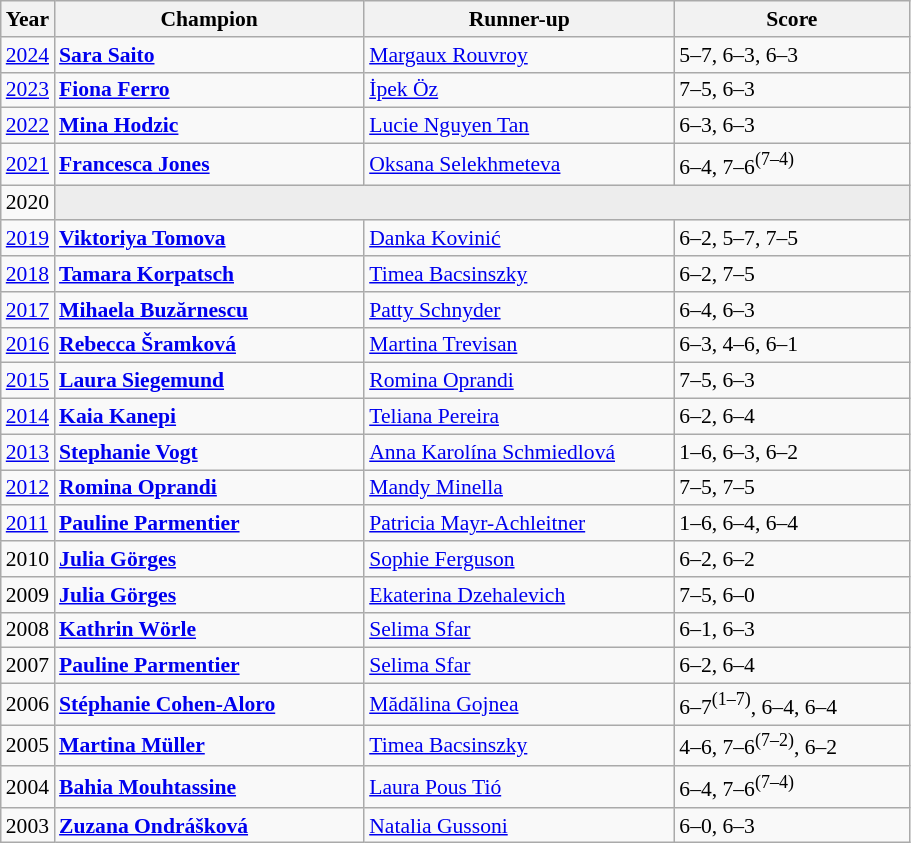<table class="wikitable" style="font-size:90%">
<tr>
<th>Year</th>
<th width="200">Champion</th>
<th width="200">Runner-up</th>
<th width="150">Score</th>
</tr>
<tr>
<td><a href='#'>2024</a></td>
<td> <strong><a href='#'>Sara Saito</a></strong></td>
<td> <a href='#'>Margaux Rouvroy</a></td>
<td>5–7, 6–3, 6–3</td>
</tr>
<tr>
<td><a href='#'>2023</a></td>
<td> <strong><a href='#'>Fiona Ferro</a></strong></td>
<td> <a href='#'>İpek Öz</a></td>
<td>7–5, 6–3</td>
</tr>
<tr>
<td><a href='#'>2022</a></td>
<td> <strong><a href='#'>Mina Hodzic</a></strong></td>
<td> <a href='#'>Lucie Nguyen Tan</a></td>
<td>6–3, 6–3</td>
</tr>
<tr>
<td><a href='#'>2021</a></td>
<td> <strong><a href='#'>Francesca Jones</a></strong></td>
<td> <a href='#'>Oksana Selekhmeteva</a></td>
<td>6–4, 7–6<sup>(7–4)</sup></td>
</tr>
<tr>
<td>2020</td>
<td colspan=3 bgcolor="#ededed"></td>
</tr>
<tr>
<td><a href='#'>2019</a></td>
<td> <strong><a href='#'>Viktoriya Tomova</a></strong></td>
<td> <a href='#'>Danka Kovinić</a></td>
<td>6–2, 5–7, 7–5</td>
</tr>
<tr>
<td><a href='#'>2018</a></td>
<td> <strong><a href='#'>Tamara Korpatsch</a></strong></td>
<td> <a href='#'>Timea Bacsinszky</a></td>
<td>6–2, 7–5</td>
</tr>
<tr>
<td><a href='#'>2017</a></td>
<td> <strong><a href='#'>Mihaela Buzărnescu</a></strong></td>
<td> <a href='#'>Patty Schnyder</a></td>
<td>6–4, 6–3</td>
</tr>
<tr>
<td><a href='#'>2016</a></td>
<td> <strong><a href='#'>Rebecca Šramková</a></strong></td>
<td> <a href='#'>Martina Trevisan</a></td>
<td>6–3, 4–6, 6–1</td>
</tr>
<tr>
<td><a href='#'>2015</a></td>
<td> <strong><a href='#'>Laura Siegemund</a></strong></td>
<td> <a href='#'>Romina Oprandi</a></td>
<td>7–5, 6–3</td>
</tr>
<tr>
<td><a href='#'>2014</a></td>
<td> <strong><a href='#'>Kaia Kanepi</a></strong></td>
<td> <a href='#'>Teliana Pereira</a></td>
<td>6–2, 6–4</td>
</tr>
<tr>
<td><a href='#'>2013</a></td>
<td> <strong><a href='#'>Stephanie Vogt</a></strong></td>
<td> <a href='#'>Anna Karolína Schmiedlová</a></td>
<td>1–6, 6–3, 6–2</td>
</tr>
<tr>
<td><a href='#'>2012</a></td>
<td> <strong><a href='#'>Romina Oprandi</a></strong></td>
<td> <a href='#'>Mandy Minella</a></td>
<td>7–5, 7–5</td>
</tr>
<tr>
<td><a href='#'>2011</a></td>
<td> <strong><a href='#'>Pauline Parmentier</a></strong></td>
<td> <a href='#'>Patricia Mayr-Achleitner</a></td>
<td>1–6, 6–4, 6–4</td>
</tr>
<tr>
<td>2010</td>
<td> <strong><a href='#'>Julia Görges</a></strong></td>
<td> <a href='#'>Sophie Ferguson</a></td>
<td>6–2, 6–2</td>
</tr>
<tr>
<td>2009</td>
<td> <strong><a href='#'>Julia Görges</a></strong></td>
<td> <a href='#'>Ekaterina Dzehalevich</a></td>
<td>7–5, 6–0</td>
</tr>
<tr>
<td>2008</td>
<td> <strong><a href='#'>Kathrin Wörle</a></strong></td>
<td> <a href='#'>Selima Sfar</a></td>
<td>6–1, 6–3</td>
</tr>
<tr>
<td>2007</td>
<td> <strong><a href='#'>Pauline Parmentier</a></strong></td>
<td> <a href='#'>Selima Sfar</a></td>
<td>6–2, 6–4</td>
</tr>
<tr>
<td>2006</td>
<td> <strong><a href='#'>Stéphanie Cohen-Aloro</a></strong></td>
<td> <a href='#'>Mădălina Gojnea</a></td>
<td>6–7<sup>(1–7)</sup>, 6–4, 6–4</td>
</tr>
<tr>
<td>2005</td>
<td> <strong><a href='#'>Martina Müller</a></strong></td>
<td> <a href='#'>Timea Bacsinszky</a></td>
<td>4–6, 7–6<sup>(7–2)</sup>, 6–2</td>
</tr>
<tr>
<td>2004</td>
<td> <strong><a href='#'>Bahia Mouhtassine</a></strong></td>
<td> <a href='#'>Laura Pous Tió</a></td>
<td>6–4, 7–6<sup>(7–4)</sup></td>
</tr>
<tr>
<td>2003</td>
<td> <strong><a href='#'>Zuzana Ondrášková</a></strong></td>
<td> <a href='#'>Natalia Gussoni</a></td>
<td>6–0, 6–3</td>
</tr>
</table>
